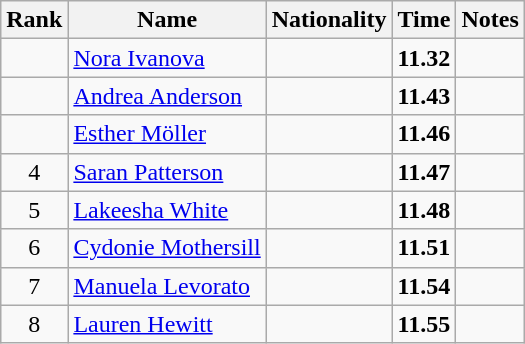<table class="wikitable sortable" style="text-align:center">
<tr>
<th>Rank</th>
<th>Name</th>
<th>Nationality</th>
<th>Time</th>
<th>Notes</th>
</tr>
<tr>
<td></td>
<td align=left><a href='#'>Nora Ivanova</a></td>
<td align=left></td>
<td><strong>11.32</strong></td>
<td></td>
</tr>
<tr>
<td></td>
<td align=left><a href='#'>Andrea Anderson</a></td>
<td align=left></td>
<td><strong>11.43</strong></td>
<td></td>
</tr>
<tr>
<td></td>
<td align=left><a href='#'>Esther Möller</a></td>
<td align=left></td>
<td><strong>11.46</strong></td>
<td></td>
</tr>
<tr>
<td>4</td>
<td align=left><a href='#'>Saran Patterson</a></td>
<td align=left></td>
<td><strong>11.47</strong></td>
<td></td>
</tr>
<tr>
<td>5</td>
<td align=left><a href='#'>Lakeesha White</a></td>
<td align=left></td>
<td><strong>11.48</strong></td>
<td></td>
</tr>
<tr>
<td>6</td>
<td align=left><a href='#'>Cydonie Mothersill</a></td>
<td align=left></td>
<td><strong>11.51</strong></td>
<td></td>
</tr>
<tr>
<td>7</td>
<td align=left><a href='#'>Manuela Levorato</a></td>
<td align=left></td>
<td><strong>11.54</strong></td>
<td></td>
</tr>
<tr>
<td>8</td>
<td align=left><a href='#'>Lauren Hewitt</a></td>
<td align=left></td>
<td><strong>11.55</strong></td>
<td></td>
</tr>
</table>
